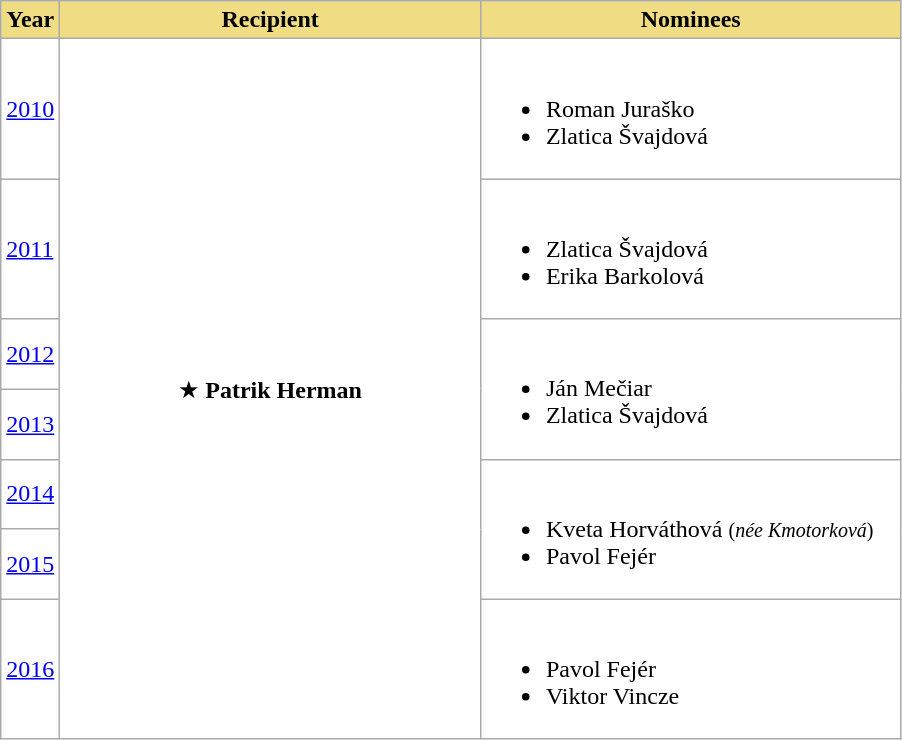<table class=wikitable sortable style="background:white">
<tr>
<th style=background:#F0DC82>Year</th>
<th style=background:#F0DC82 width=273>Recipient</th>
<th style=background:#F0DC82 width=273>Nominees</th>
</tr>
<tr>
<td><a href='#'>2010</a></td>
<td align=center rowspan=7>★ <strong>Patrik Herman</strong> <br></td>
<td><br><ul><li>Roman Juraško</li><li>Zlatica Švajdová</li></ul></td>
</tr>
<tr>
<td><a href='#'>2011</a></td>
<td><br><ul><li>Zlatica Švajdová</li><li>Erika Barkolová</li></ul></td>
</tr>
<tr>
<td><a href='#'>2012</a></td>
<td rowspan=2><br><ul><li>Ján Mečiar</li><li>Zlatica Švajdová</li></ul></td>
</tr>
<tr>
<td><a href='#'>2013</a></td>
</tr>
<tr>
<td><a href='#'>2014</a></td>
<td rowspan=2><br><ul><li>Kveta Horváthová <small>(<em>née Kmotorková</em>)</small></li><li>Pavol Fejér</li></ul></td>
</tr>
<tr>
<td><a href='#'>2015</a></td>
</tr>
<tr>
<td><a href='#'>2016</a></td>
<td><br><ul><li>Pavol Fejér</li><li>Viktor Vincze</li></ul></td>
</tr>
</table>
